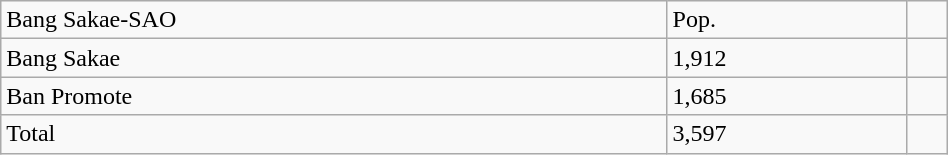<table class="wikitable" style="width:50%;">
<tr>
<td>Bang Sakae-SAO</td>
<td>Pop.</td>
<td></td>
</tr>
<tr>
<td>Bang Sakae</td>
<td>1,912</td>
<td></td>
</tr>
<tr>
<td>Ban Promote</td>
<td>1,685</td>
<td></td>
</tr>
<tr>
<td>Total</td>
<td>3,597</td>
<td></td>
</tr>
</table>
